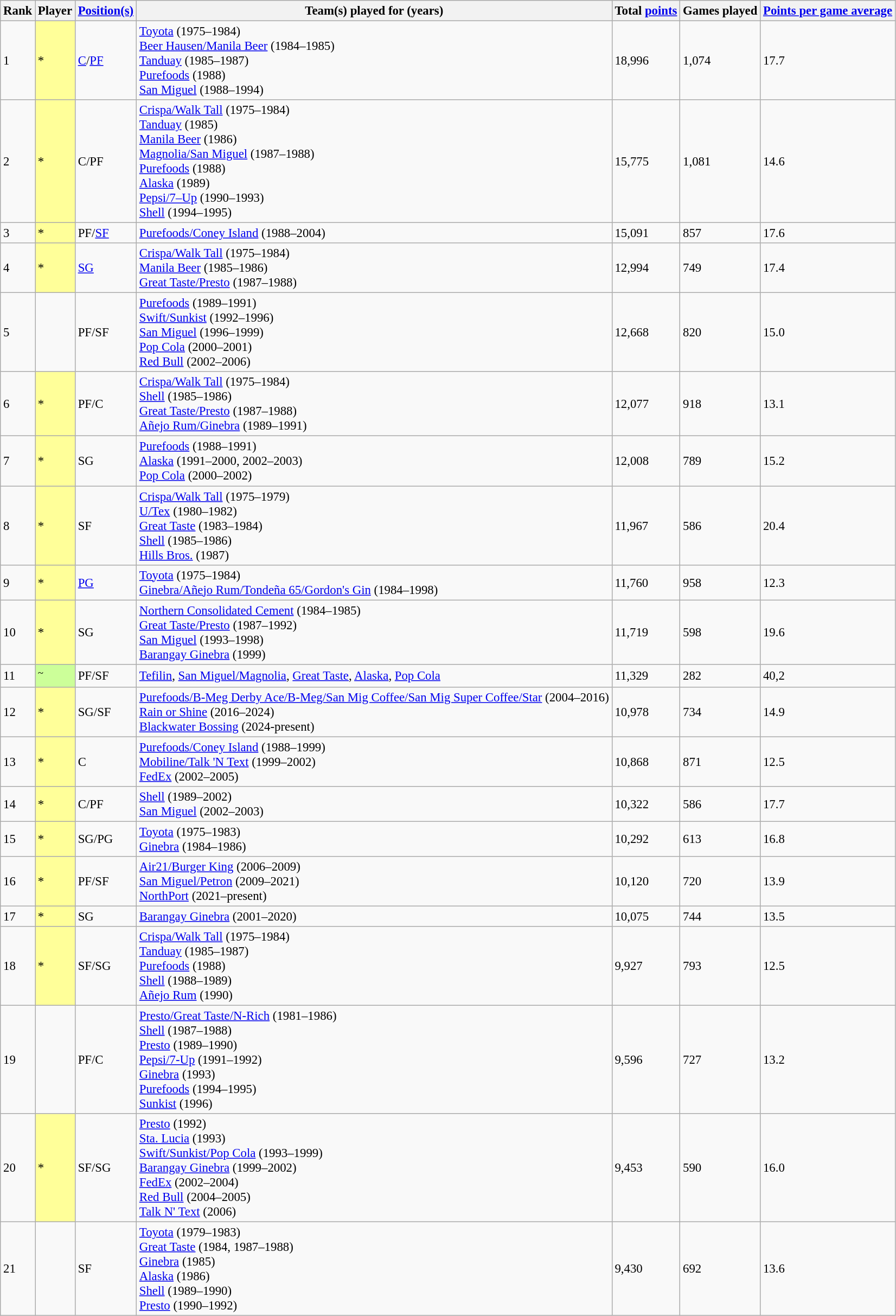<table class="wikitable sortable" style="font-size: 95%;">
<tr>
<th>Rank</th>
<th>Player</th>
<th><a href='#'>Position(s)</a></th>
<th class="unsortable">Team(s) played for (years)</th>
<th>Total <a href='#'>points</a></th>
<th>Games played</th>
<th><a href='#'>Points per game average</a></th>
</tr>
<tr>
<td>1</td>
<td bgcolor="#FFFF99">*</td>
<td><a href='#'>C</a>/<a href='#'>PF</a></td>
<td><a href='#'>Toyota</a> (1975–1984)<br><a href='#'>Beer Hausen/Manila Beer</a> (1984–1985) <br> <a href='#'>Tanduay</a> (1985–1987) <br> <a href='#'>Purefoods</a> (1988) <br> <a href='#'>San Miguel</a> (1988–1994)</td>
<td>18,996</td>
<td>1,074</td>
<td>17.7</td>
</tr>
<tr>
<td>2</td>
<td bgcolor="#FFFF99">*</td>
<td>C/PF</td>
<td><a href='#'>Crispa/Walk Tall</a> (1975–1984) <br> <a href='#'>Tanduay</a> (1985) <br> <a href='#'>Manila Beer</a> (1986) <br> <a href='#'>Magnolia/San Miguel</a> (1987–1988) <br> <a href='#'>Purefoods</a> (1988) <br> <a href='#'>Alaska</a> (1989) <br> <a href='#'>Pepsi/7–Up</a> (1990–1993) <br> <a href='#'>Shell</a> (1994–1995)</td>
<td>15,775</td>
<td>1,081</td>
<td>14.6</td>
</tr>
<tr>
<td>3</td>
<td bgcolor="#FFFF99">*</td>
<td>PF/<a href='#'>SF</a></td>
<td><a href='#'>Purefoods/Coney Island</a> (1988–2004)</td>
<td>15,091</td>
<td>857</td>
<td>17.6</td>
</tr>
<tr>
<td>4</td>
<td bgcolor="#FFFF99">*</td>
<td><a href='#'>SG</a></td>
<td><a href='#'>Crispa/Walk Tall</a> (1975–1984) <br> <a href='#'>Manila Beer</a> (1985–1986) <br> <a href='#'>Great Taste/Presto</a> (1987–1988)</td>
<td>12,994</td>
<td>749</td>
<td>17.4</td>
</tr>
<tr>
<td>5</td>
<td></td>
<td>PF/SF</td>
<td><a href='#'>Purefoods</a> (1989–1991) <br> <a href='#'>Swift/Sunkist</a> (1992–1996) <br> <a href='#'>San Miguel</a> (1996–1999) <br> <a href='#'>Pop Cola</a> (2000–2001) <br> <a href='#'>Red Bull</a> (2002–2006)</td>
<td>12,668</td>
<td>820</td>
<td>15.0</td>
</tr>
<tr>
<td>6</td>
<td bgcolor="#FFFF99">*</td>
<td>PF/C</td>
<td><a href='#'>Crispa/Walk Tall</a> (1975–1984) <br> <a href='#'>Shell</a> (1985–1986) <br> <a href='#'>Great Taste/Presto</a> (1987–1988) <br> <a href='#'>Añejo Rum/Ginebra</a> (1989–1991)</td>
<td>12,077</td>
<td>918</td>
<td>13.1</td>
</tr>
<tr>
<td>7</td>
<td bgcolor="#FFFF99">*</td>
<td>SG</td>
<td><a href='#'>Purefoods</a> (1988–1991) <br> <a href='#'>Alaska</a> (1991–2000, 2002–2003) <br> <a href='#'>Pop Cola</a> (2000–2002)</td>
<td>12,008</td>
<td>789</td>
<td>15.2</td>
</tr>
<tr>
<td>8</td>
<td bgcolor="#FFFF99">*</td>
<td>SF</td>
<td><a href='#'>Crispa/Walk Tall</a> (1975–1979) <br> <a href='#'>U/Tex</a> (1980–1982) <br> <a href='#'>Great Taste</a> (1983–1984) <br> <a href='#'>Shell</a> (1985–1986) <br> <a href='#'>Hills Bros.</a> (1987)</td>
<td>11,967</td>
<td>586</td>
<td>20.4</td>
</tr>
<tr>
<td>9</td>
<td bgcolor="#FFFF99">*</td>
<td><a href='#'>PG</a></td>
<td><a href='#'>Toyota</a> (1975–1984) <br> <a href='#'>Ginebra/Añejo Rum/Tondeña 65/Gordon's Gin</a> (1984–1998)</td>
<td>11,760</td>
<td>958</td>
<td>12.3</td>
</tr>
<tr>
<td>10</td>
<td bgcolor="#FFFF99">*</td>
<td>SG</td>
<td><a href='#'>Northern Consolidated Cement</a> (1984–1985) <br> <a href='#'>Great Taste/Presto</a> (1987–1992) <br> <a href='#'>San Miguel</a> (1993–1998) <br> <a href='#'>Barangay Ginebra</a> (1999)</td>
<td>11,719</td>
<td>598</td>
<td>19.6</td>
</tr>
<tr>
<td>11</td>
<td bgcolor="#CCFF99"><sup>~</sup></td>
<td>PF/SF</td>
<td><a href='#'>Tefilin</a>, <a href='#'>San Miguel/Magnolia</a>, <a href='#'>Great Taste</a>, <a href='#'>Alaska</a>, <a href='#'>Pop Cola</a></td>
<td>11,329</td>
<td>282</td>
<td>40,2</td>
</tr>
<tr>
<td>12</td>
<td bgcolor="#FFFF99"><em></em>*</td>
<td>SG/SF</td>
<td><a href='#'>Purefoods/B-Meg Derby Ace/B-Meg/San Mig Coffee/San Mig Super Coffee/Star</a> (2004–2016)<br><a href='#'>Rain or Shine</a> (2016–2024)<br><a href='#'>Blackwater Bossing</a> (2024-present)</td>
<td>10,978</td>
<td>734</td>
<td>14.9</td>
</tr>
<tr>
<td>13</td>
<td bgcolor="#FFFF99">*</td>
<td>C</td>
<td><a href='#'>Purefoods/Coney Island</a> (1988–1999) <br> <a href='#'>Mobiline/Talk 'N Text</a> (1999–2002) <br> <a href='#'>FedEx</a> (2002–2005)</td>
<td>10,868</td>
<td>871</td>
<td>12.5</td>
</tr>
<tr>
<td>14</td>
<td bgcolor="#FFFF99">*</td>
<td>C/PF</td>
<td><a href='#'>Shell</a> (1989–2002) <br> <a href='#'>San Miguel</a> (2002–2003)</td>
<td>10,322</td>
<td>586</td>
<td>17.7</td>
</tr>
<tr>
<td>15</td>
<td bgcolor="#FFFF99">*</td>
<td>SG/PG</td>
<td><a href='#'>Toyota</a> (1975–1983) <br> <a href='#'>Ginebra</a> (1984–1986)</td>
<td>10,292</td>
<td>613</td>
<td>16.8</td>
</tr>
<tr>
<td>16</td>
<td bgcolor="#FFFF99"><em></em>*</td>
<td>PF/SF</td>
<td><a href='#'>Air21/Burger King</a> (2006–2009) <br> <a href='#'>San Miguel/Petron</a> (2009–2021) <br> <a href='#'>NorthPort</a> (2021–present)</td>
<td>10,120</td>
<td>720</td>
<td>13.9</td>
</tr>
<tr>
<td>17</td>
<td bgcolor="#FFFF99">*</td>
<td>SG</td>
<td><a href='#'>Barangay Ginebra</a> (2001–2020)</td>
<td>10,075</td>
<td>744</td>
<td>13.5</td>
</tr>
<tr>
<td>18</td>
<td bgcolor="#FFFF99">*</td>
<td>SF/SG</td>
<td><a href='#'>Crispa/Walk Tall</a> (1975–1984) <br> <a href='#'>Tanduay</a> (1985–1987) <br> <a href='#'>Purefoods</a> (1988) <br> <a href='#'>Shell</a> (1988–1989) <br> <a href='#'>Añejo Rum</a> (1990)</td>
<td>9,927</td>
<td>793</td>
<td>12.5</td>
</tr>
<tr>
<td>19</td>
<td></td>
<td>PF/C</td>
<td><a href='#'>Presto/Great Taste/N-Rich</a> (1981–1986) <br> <a href='#'>Shell</a> (1987–1988) <br> <a href='#'>Presto</a> (1989–1990) <br> <a href='#'>Pepsi/7-Up</a> (1991–1992) <br> <a href='#'>Ginebra</a> (1993) <br> <a href='#'>Purefoods</a> (1994–1995) <br> <a href='#'>Sunkist</a> (1996)</td>
<td>9,596</td>
<td>727</td>
<td>13.2</td>
</tr>
<tr>
<td>20</td>
<td bgcolor="#FFFF99">*</td>
<td>SF/SG</td>
<td><a href='#'>Presto</a> (1992) <br> <a href='#'>Sta. Lucia</a> (1993)<br> <a href='#'>Swift/Sunkist/Pop Cola</a> (1993–1999)<br> <a href='#'>Barangay Ginebra</a> (1999–2002) <br> <a href='#'>FedEx</a> (2002–2004) <br> <a href='#'>Red Bull</a> (2004–2005) <br> <a href='#'>Talk N' Text</a> (2006) <br></td>
<td>9,453</td>
<td>590</td>
<td>16.0</td>
</tr>
<tr>
<td>21</td>
<td></td>
<td>SF</td>
<td><a href='#'>Toyota</a> (1979–1983) <br> <a href='#'>Great Taste</a> (1984, 1987–1988) <br> <a href='#'>Ginebra</a> (1985) <br> <a href='#'>Alaska</a> (1986) <br> <a href='#'>Shell</a> (1989–1990) <br> <a href='#'>Presto</a>  (1990–1992)</td>
<td>9,430</td>
<td>692</td>
<td>13.6</td>
</tr>
</table>
